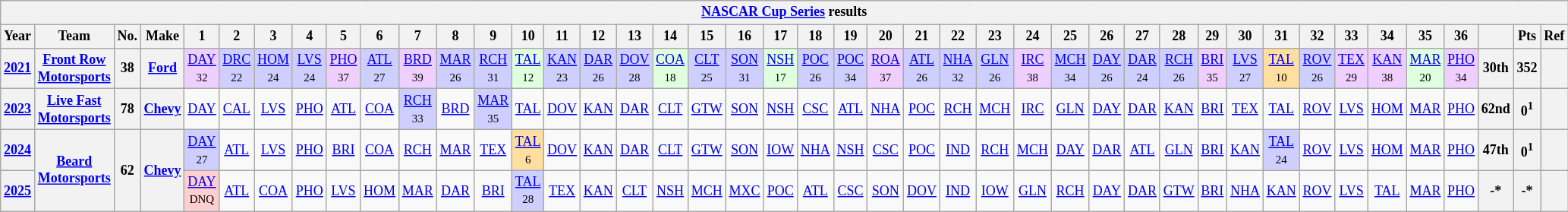<table class="wikitable" style="text-align:center; font-size:75%">
<tr>
<th colspan=43><a href='#'>NASCAR Cup Series</a> results</th>
</tr>
<tr>
<th>Year</th>
<th>Team</th>
<th>No.</th>
<th>Make</th>
<th>1</th>
<th>2</th>
<th>3</th>
<th>4</th>
<th>5</th>
<th>6</th>
<th>7</th>
<th>8</th>
<th>9</th>
<th>10</th>
<th>11</th>
<th>12</th>
<th>13</th>
<th>14</th>
<th>15</th>
<th>16</th>
<th>17</th>
<th>18</th>
<th>19</th>
<th>20</th>
<th>21</th>
<th>22</th>
<th>23</th>
<th>24</th>
<th>25</th>
<th>26</th>
<th>27</th>
<th>28</th>
<th>29</th>
<th>30</th>
<th>31</th>
<th>32</th>
<th>33</th>
<th>34</th>
<th>35</th>
<th>36</th>
<th></th>
<th>Pts</th>
<th>Ref</th>
</tr>
<tr>
<th><a href='#'>2021</a></th>
<th><a href='#'>Front Row Motorsports</a></th>
<th>38</th>
<th><a href='#'>Ford</a></th>
<td style="background:#EFCFFF;"><a href='#'>DAY</a><br><small>32</small></td>
<td style="background:#CFCFFF;"><a href='#'>DRC</a><br><small>22</small></td>
<td style="background:#CFCFFF;"><a href='#'>HOM</a><br><small>24</small></td>
<td style="background:#CFCFFF;"><a href='#'>LVS</a><br><small>24</small></td>
<td style="background:#EFCFFF;"><a href='#'>PHO</a><br><small>37</small></td>
<td style="background:#CFCFFF;"><a href='#'>ATL</a><br><small>27</small></td>
<td style="background:#EFCFFF;"><a href='#'>BRD</a><br><small>39</small></td>
<td style="background:#CFCFFF;"><a href='#'>MAR</a><br><small>26</small></td>
<td style="background:#CFCFFF;"><a href='#'>RCH</a><br><small>31</small></td>
<td style="background:#DFFFDF;"><a href='#'>TAL</a><br><small>12</small></td>
<td style="background:#CFCFFF;"><a href='#'>KAN</a><br><small>23</small></td>
<td style="background:#CFCFFF;"><a href='#'>DAR</a><br><small>26</small></td>
<td style="background:#CFCFFF;"><a href='#'>DOV</a><br><small>28</small></td>
<td style="background:#DFFFDF;"><a href='#'>COA</a><br><small>18</small></td>
<td style="background:#CFCFFF;"><a href='#'>CLT</a><br><small>25</small></td>
<td style="background:#CFCFFF;"><a href='#'>SON</a><br><small>31</small></td>
<td style="background:#DFFFDF;"><a href='#'>NSH</a><br><small>17</small></td>
<td style="background:#CFCFFF;"><a href='#'>POC</a><br><small>26</small></td>
<td style="background:#CFCFFF;"><a href='#'>POC</a><br><small>34</small></td>
<td style="background:#EFCFFF;"><a href='#'>ROA</a><br><small>37</small></td>
<td style="background:#CFCFFF;"><a href='#'>ATL</a><br><small>26</small></td>
<td style="background:#CFCFFF;"><a href='#'>NHA</a><br><small>32</small></td>
<td style="background:#CFCFFF;"><a href='#'>GLN</a><br><small>26</small></td>
<td style="background:#EFCFFF;"><a href='#'>IRC</a><br><small>38</small></td>
<td style="background:#CFCFFF;"><a href='#'>MCH</a><br><small>34</small></td>
<td style="background:#CFCFFF;"><a href='#'>DAY</a><br><small>26</small></td>
<td style="background:#CFCFFF;"><a href='#'>DAR</a><br><small>24</small></td>
<td style="background:#CFCFFF;"><a href='#'>RCH</a><br><small>26</small></td>
<td style="background:#EFCFFF;"><a href='#'>BRI</a><br><small>35</small></td>
<td style="background:#CFCFFF;"><a href='#'>LVS</a><br><small>27</small></td>
<td style="background:#FFDF9F;"><a href='#'>TAL</a><br><small>10</small></td>
<td style="background:#CFCFFF;"><a href='#'>ROV</a><br><small>26</small></td>
<td style="background:#EFCFFF;"><a href='#'>TEX</a><br><small>29</small></td>
<td style="background:#EFCFFF;"><a href='#'>KAN</a><br><small>38</small></td>
<td style="background:#DFFFDF;"><a href='#'>MAR</a><br><small>20</small></td>
<td style="background:#EFCFFF;"><a href='#'>PHO</a><br><small>34</small></td>
<th>30th</th>
<th>352</th>
<th></th>
</tr>
<tr>
<th><a href='#'>2023</a></th>
<th><a href='#'>Live Fast Motorsports</a></th>
<th>78</th>
<th><a href='#'>Chevy</a></th>
<td><a href='#'>DAY</a></td>
<td><a href='#'>CAL</a></td>
<td><a href='#'>LVS</a></td>
<td><a href='#'>PHO</a></td>
<td><a href='#'>ATL</a></td>
<td><a href='#'>COA</a></td>
<td style="background:#CFCFFF;"><a href='#'>RCH</a><br><small>33</small></td>
<td><a href='#'>BRD</a></td>
<td style="background:#CFCFFF;"><a href='#'>MAR</a><br><small>35</small></td>
<td><a href='#'>TAL</a></td>
<td><a href='#'>DOV</a></td>
<td><a href='#'>KAN</a></td>
<td><a href='#'>DAR</a></td>
<td><a href='#'>CLT</a></td>
<td><a href='#'>GTW</a></td>
<td><a href='#'>SON</a></td>
<td><a href='#'>NSH</a></td>
<td><a href='#'>CSC</a></td>
<td><a href='#'>ATL</a></td>
<td><a href='#'>NHA</a></td>
<td><a href='#'>POC</a></td>
<td><a href='#'>RCH</a></td>
<td><a href='#'>MCH</a></td>
<td><a href='#'>IRC</a></td>
<td><a href='#'>GLN</a></td>
<td><a href='#'>DAY</a></td>
<td><a href='#'>DAR</a></td>
<td><a href='#'>KAN</a></td>
<td><a href='#'>BRI</a></td>
<td><a href='#'>TEX</a></td>
<td><a href='#'>TAL</a></td>
<td><a href='#'>ROV</a></td>
<td><a href='#'>LVS</a></td>
<td><a href='#'>HOM</a></td>
<td><a href='#'>MAR</a></td>
<td><a href='#'>PHO</a></td>
<th>62nd</th>
<th>0<sup>1</sup></th>
<th></th>
</tr>
<tr>
<th><a href='#'>2024</a></th>
<th rowspan=2><a href='#'>Beard Motorsports</a></th>
<th rowspan=2>62</th>
<th rowspan=2><a href='#'>Chevy</a></th>
<td style="background:#CFCFFF;"><a href='#'>DAY</a><br><small>27</small></td>
<td><a href='#'>ATL</a></td>
<td><a href='#'>LVS</a></td>
<td><a href='#'>PHO</a></td>
<td><a href='#'>BRI</a></td>
<td><a href='#'>COA</a></td>
<td><a href='#'>RCH</a></td>
<td><a href='#'>MAR</a></td>
<td><a href='#'>TEX</a></td>
<td style="background:#FFDF9F;"><a href='#'>TAL</a><br><small>6</small></td>
<td><a href='#'>DOV</a></td>
<td><a href='#'>KAN</a></td>
<td><a href='#'>DAR</a></td>
<td><a href='#'>CLT</a></td>
<td><a href='#'>GTW</a></td>
<td><a href='#'>SON</a></td>
<td><a href='#'>IOW</a></td>
<td><a href='#'>NHA</a></td>
<td><a href='#'>NSH</a></td>
<td><a href='#'>CSC</a></td>
<td><a href='#'>POC</a></td>
<td><a href='#'>IND</a></td>
<td><a href='#'>RCH</a></td>
<td><a href='#'>MCH</a></td>
<td><a href='#'>DAY</a></td>
<td><a href='#'>DAR</a></td>
<td><a href='#'>ATL</a></td>
<td><a href='#'>GLN</a></td>
<td><a href='#'>BRI</a></td>
<td><a href='#'>KAN</a></td>
<td style="background:#CFCFFF;"><a href='#'>TAL</a><br><small>24</small></td>
<td><a href='#'>ROV</a></td>
<td><a href='#'>LVS</a></td>
<td><a href='#'>HOM</a></td>
<td><a href='#'>MAR</a></td>
<td><a href='#'>PHO</a></td>
<th>47th</th>
<th>0<sup>1</sup></th>
<th></th>
</tr>
<tr>
<th><a href='#'>2025</a></th>
<td style="background:#FFCFCF;"><a href='#'>DAY</a><br><small>DNQ</small></td>
<td><a href='#'>ATL</a></td>
<td><a href='#'>COA</a></td>
<td><a href='#'>PHO</a></td>
<td><a href='#'>LVS</a></td>
<td><a href='#'>HOM</a></td>
<td><a href='#'>MAR</a></td>
<td><a href='#'>DAR</a></td>
<td><a href='#'>BRI</a></td>
<td style="background:#CFCFFF;"><a href='#'>TAL</a><br><small>28</small></td>
<td><a href='#'>TEX</a></td>
<td><a href='#'>KAN</a></td>
<td><a href='#'>CLT</a></td>
<td><a href='#'>NSH</a></td>
<td><a href='#'>MCH</a></td>
<td><a href='#'>MXC</a></td>
<td><a href='#'>POC</a></td>
<td><a href='#'>ATL</a></td>
<td><a href='#'>CSC</a></td>
<td><a href='#'>SON</a></td>
<td><a href='#'>DOV</a></td>
<td><a href='#'>IND</a></td>
<td><a href='#'>IOW</a></td>
<td><a href='#'>GLN</a></td>
<td><a href='#'>RCH</a></td>
<td><a href='#'>DAY</a></td>
<td><a href='#'>DAR</a></td>
<td><a href='#'>GTW</a></td>
<td><a href='#'>BRI</a></td>
<td><a href='#'>NHA</a></td>
<td><a href='#'>KAN</a></td>
<td><a href='#'>ROV</a></td>
<td><a href='#'>LVS</a></td>
<td><a href='#'>TAL</a></td>
<td><a href='#'>MAR</a></td>
<td><a href='#'>PHO</a></td>
<th>-*</th>
<th>-*</th>
<th></th>
</tr>
</table>
